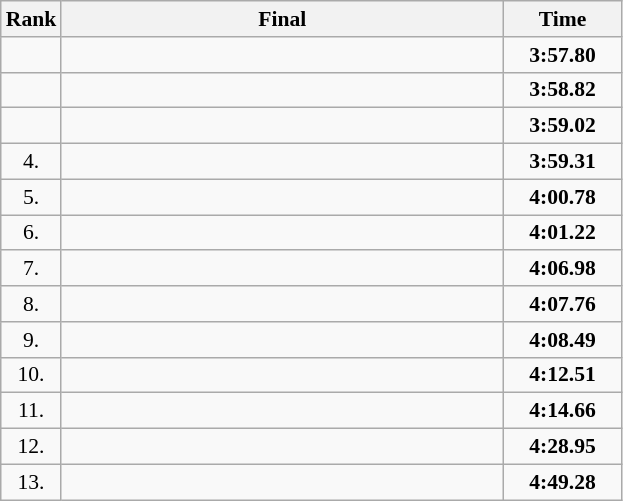<table class="wikitable" style="border-collapse: collapse; font-size: 90%;">
<tr>
<th>Rank</th>
<th style="width: 20em">Final</th>
<th style="width: 5em">Time</th>
</tr>
<tr>
<td align="center"></td>
<td></td>
<td align="center"><strong>3:57.80</strong></td>
</tr>
<tr>
<td align="center"></td>
<td></td>
<td align="center"><strong>3:58.82</strong></td>
</tr>
<tr>
<td align="center"></td>
<td></td>
<td align="center"><strong>3:59.02</strong></td>
</tr>
<tr>
<td align="center">4.</td>
<td></td>
<td align="center"><strong>3:59.31</strong></td>
</tr>
<tr>
<td align="center">5.</td>
<td></td>
<td align="center"><strong>4:00.78</strong></td>
</tr>
<tr>
<td align="center">6.</td>
<td></td>
<td align="center"><strong>4:01.22</strong></td>
</tr>
<tr>
<td align="center">7.</td>
<td></td>
<td align="center"><strong>4:06.98</strong></td>
</tr>
<tr>
<td align="center">8.</td>
<td></td>
<td align="center"><strong>4:07.76</strong></td>
</tr>
<tr>
<td align="center">9.</td>
<td></td>
<td align="center"><strong>4:08.49</strong></td>
</tr>
<tr>
<td align="center">10.</td>
<td></td>
<td align="center"><strong>4:12.51</strong></td>
</tr>
<tr>
<td align="center">11.</td>
<td></td>
<td align="center"><strong>4:14.66</strong></td>
</tr>
<tr>
<td align="center">12.</td>
<td></td>
<td align="center"><strong>4:28.95</strong></td>
</tr>
<tr>
<td align="center">13.</td>
<td></td>
<td align="center"><strong>4:49.28</strong></td>
</tr>
</table>
